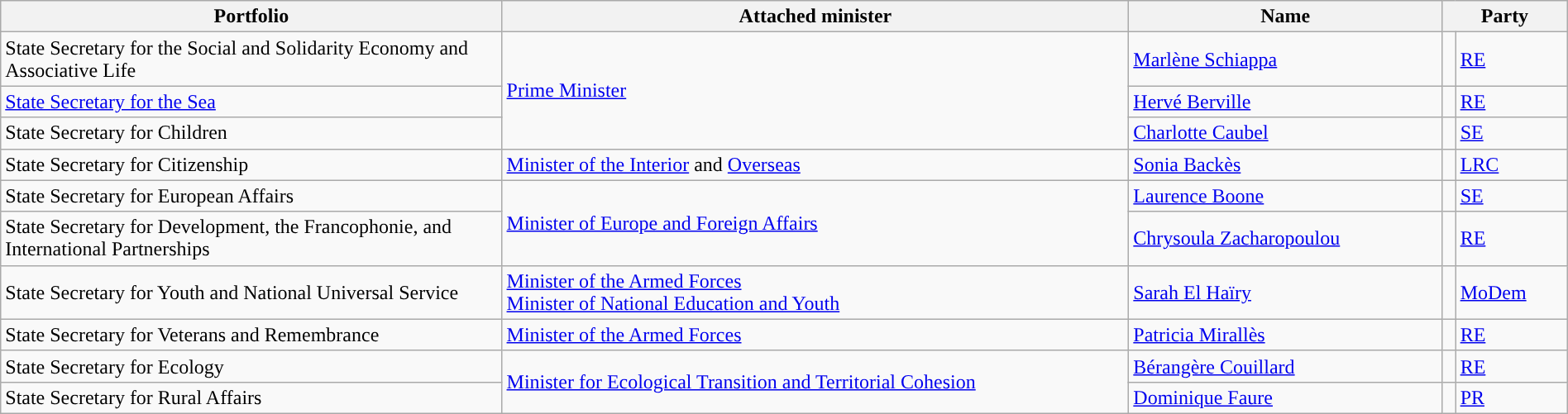<table class="wikitable" style="width:100%">
<tr>
<th>Portfolio</th>
<th style="width:40%">Attached minister</th>
<th style="width:20%">Name</th>
<th style="width:8%" colspan="2">Party</th>
</tr>
<tr>
<td>State Secretary for the Social and Solidarity Economy and Associative Life</td>
<td rowspan=3><a href='#'>Prime Minister</a></td>
<td><a href='#'>Marlène Schiappa</a></td>
<td style="background:"></td>
<td><a href='#'>RE</a></td>
</tr>
<tr>
<td><a href='#'>State Secretary for the Sea</a></td>
<td><a href='#'>Hervé Berville</a></td>
<td style="background:"></td>
<td><a href='#'>RE</a></td>
</tr>
<tr>
<td>State Secretary for Children</td>
<td><a href='#'>Charlotte Caubel</a></td>
<td style="background:"></td>
<td><a href='#'>SE</a></td>
</tr>
<tr>
<td>State Secretary for Citizenship</td>
<td><a href='#'>Minister of the Interior</a> and <a href='#'>Overseas</a></td>
<td><a href='#'>Sonia Backès</a></td>
<td style="background:"></td>
<td><a href='#'>LRC</a></td>
</tr>
<tr>
<td>State Secretary for European Affairs</td>
<td rowspan=2><a href='#'>Minister of Europe and Foreign Affairs</a></td>
<td><a href='#'>Laurence Boone</a></td>
<td style="background:"></td>
<td><a href='#'>SE</a></td>
</tr>
<tr>
<td>State Secretary for Development, the Francophonie, and International Partnerships</td>
<td><a href='#'>Chrysoula Zacharopoulou</a></td>
<td style="background:"></td>
<td><a href='#'>RE</a></td>
</tr>
<tr>
<td>State Secretary for Youth and National Universal Service</td>
<td><a href='#'>Minister of the Armed Forces</a><br><a href='#'>Minister of National Education and Youth</a></td>
<td><a href='#'>Sarah El Haïry</a></td>
<td style="background:"></td>
<td><a href='#'>MoDem</a></td>
</tr>
<tr>
<td>State Secretary for Veterans and Remembrance</td>
<td><a href='#'>Minister of the Armed Forces</a></td>
<td><a href='#'>Patricia Mirallès</a></td>
<td style="background:"></td>
<td><a href='#'>RE</a></td>
</tr>
<tr>
<td>State Secretary for Ecology</td>
<td rowspan=2><a href='#'>Minister for Ecological Transition and Territorial Cohesion</a></td>
<td><a href='#'>Bérangère Couillard</a></td>
<td style="background:"></td>
<td><a href='#'>RE</a></td>
</tr>
<tr>
<td>State Secretary for Rural Affairs</td>
<td><a href='#'>Dominique Faure</a></td>
<td style="background:"></td>
<td><a href='#'>PR</a></td>
</tr>
</table>
